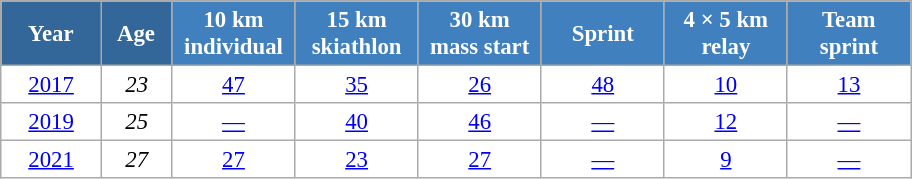<table class="wikitable" style="font-size:95%; text-align:center; border:grey solid 1px; border-collapse:collapse; background:#ffffff;">
<tr>
<th style="background-color:#369; color:white; width:60px;"> Year </th>
<th style="background-color:#369; color:white; width:40px;"> Age </th>
<th style="background-color:#4180be; color:white; width:75px;"> 10 km <br> individual </th>
<th style="background-color:#4180be; color:white; width:75px;"> 15 km <br> skiathlon </th>
<th style="background-color:#4180be; color:white; width:75px;"> 30 km <br> mass start </th>
<th style="background-color:#4180be; color:white; width:75px;"> Sprint </th>
<th style="background-color:#4180be; color:white; width:75px;"> 4 × 5 km <br> relay </th>
<th style="background-color:#4180be; color:white; width:75px;"> Team <br> sprint </th>
</tr>
<tr>
<td><a href='#'>2017</a></td>
<td><em>23</em></td>
<td><a href='#'>47</a></td>
<td><a href='#'>35</a></td>
<td><a href='#'>26</a></td>
<td><a href='#'>48</a></td>
<td><a href='#'>10</a></td>
<td><a href='#'>13</a></td>
</tr>
<tr>
<td><a href='#'>2019</a></td>
<td><em>25</em></td>
<td><a href='#'>—</a></td>
<td><a href='#'>40</a></td>
<td><a href='#'>46</a></td>
<td><a href='#'>—</a></td>
<td><a href='#'>12</a></td>
<td><a href='#'>—</a></td>
</tr>
<tr>
<td><a href='#'>2021</a></td>
<td><em>27</em></td>
<td><a href='#'>27</a></td>
<td><a href='#'>23</a></td>
<td><a href='#'>27</a></td>
<td><a href='#'>—</a></td>
<td><a href='#'>9</a></td>
<td><a href='#'>—</a></td>
</tr>
</table>
